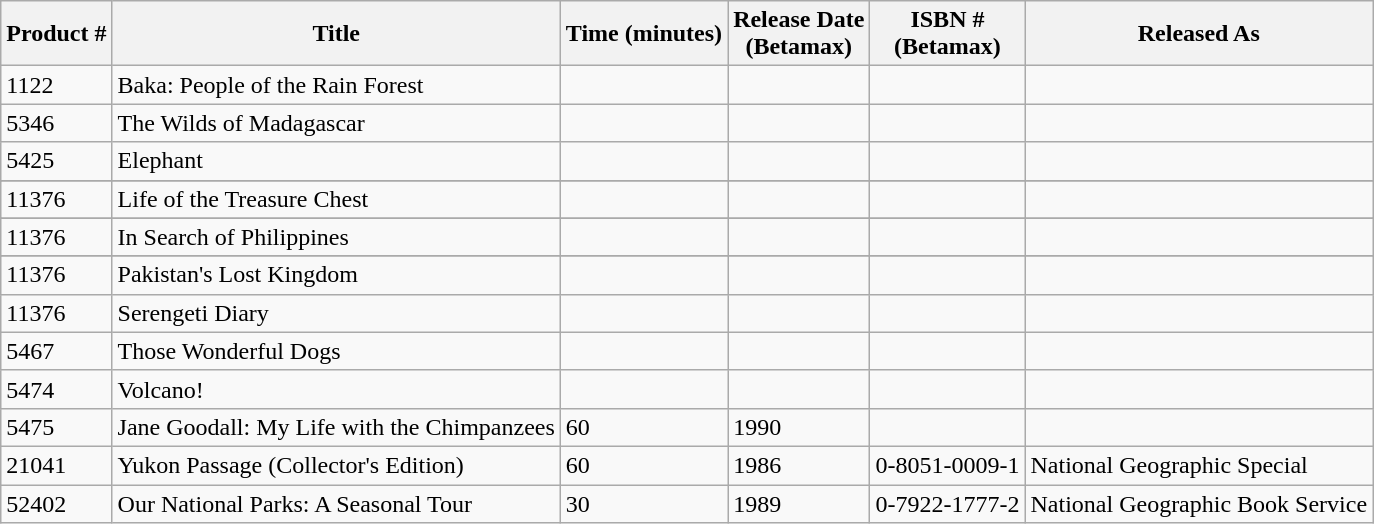<table class="wikitable sortable">
<tr>
<th>Product #</th>
<th>Title</th>
<th>Time (minutes)</th>
<th>Release Date<br>(Betamax)</th>
<th>ISBN #<br>(Betamax)</th>
<th>Released As</th>
</tr>
<tr>
<td>1122</td>
<td>Baka: People of the Rain Forest</td>
<td></td>
<td></td>
<td></td>
<td></td>
</tr>
<tr>
<td>5346</td>
<td>The Wilds of Madagascar</td>
<td></td>
<td></td>
<td></td>
<td></td>
</tr>
<tr>
<td>5425</td>
<td>Elephant</td>
<td></td>
<td></td>
<td></td>
<td></td>
</tr>
<tr>
</tr>
<tr>
<td>11376</td>
<td>Life of the Treasure Chest</td>
<td></td>
<td></td>
<td></td>
<td></td>
</tr>
<tr>
</tr>
<tr>
<td>11376</td>
<td>In Search of Philippines</td>
<td></td>
<td></td>
<td></td>
<td></td>
</tr>
<tr>
</tr>
<tr>
<td>11376</td>
<td>Pakistan's Lost Kingdom</td>
<td></td>
<td></td>
<td></td>
<td></td>
</tr>
<tr>
<td>11376</td>
<td>Serengeti Diary</td>
<td></td>
<td></td>
<td></td>
<td></td>
</tr>
<tr>
<td>5467</td>
<td>Those Wonderful Dogs</td>
<td></td>
<td></td>
<td></td>
<td></td>
</tr>
<tr>
<td>5474</td>
<td>Volcano!</td>
<td></td>
<td></td>
<td></td>
<td></td>
</tr>
<tr>
<td>5475</td>
<td>Jane Goodall: My Life with the Chimpanzees</td>
<td>60</td>
<td>1990</td>
<td></td>
<td></td>
</tr>
<tr>
<td>21041</td>
<td>Yukon Passage (Collector's Edition)</td>
<td>60</td>
<td>1986</td>
<td>0-8051-0009-1</td>
<td>National Geographic Special</td>
</tr>
<tr>
<td>52402</td>
<td>Our National Parks: A Seasonal Tour</td>
<td>30</td>
<td>1989</td>
<td>0-7922-1777-2</td>
<td>National Geographic Book Service</td>
</tr>
</table>
